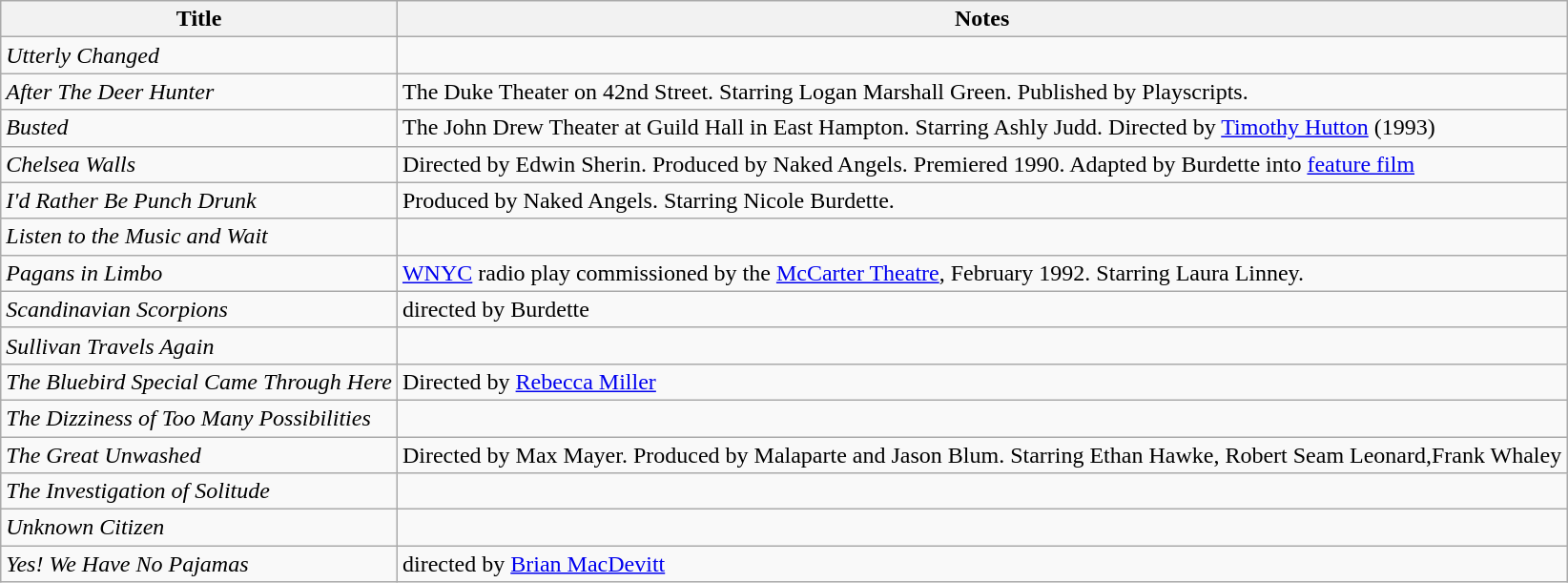<table class="wikitable">
<tr>
<th>Title</th>
<th>Notes</th>
</tr>
<tr>
<td><em>Utterly Changed</em></td>
<td></td>
</tr>
<tr>
<td><em>After The Deer Hunter</em></td>
<td>The Duke Theater on 42nd Street. Starring Logan Marshall Green. Published by Playscripts.</td>
</tr>
<tr>
<td><em>Busted</em></td>
<td>The John Drew Theater at Guild Hall in East Hampton. Starring Ashly Judd. Directed by <a href='#'>Timothy Hutton</a> (1993)</td>
</tr>
<tr>
<td><em>Chelsea Walls</em></td>
<td>Directed by Edwin Sherin. Produced by Naked Angels. Premiered 1990. Adapted by Burdette into <a href='#'>feature film</a></td>
</tr>
<tr>
<td><em>I'd Rather Be Punch Drunk</em></td>
<td>Produced by Naked Angels. Starring Nicole Burdette.</td>
</tr>
<tr>
<td><em>Listen to the Music and Wait</em></td>
<td></td>
</tr>
<tr>
<td><em>Pagans in Limbo</em></td>
<td><a href='#'>WNYC</a> radio play commissioned by the <a href='#'>McCarter Theatre</a>, February 1992. Starring Laura Linney.</td>
</tr>
<tr>
<td><em>Scandinavian Scorpions</em></td>
<td>directed by Burdette</td>
</tr>
<tr>
<td><em>Sullivan Travels Again</em></td>
<td></td>
</tr>
<tr>
<td><em>The Bluebird Special Came Through Here</em></td>
<td>Directed by <a href='#'>Rebecca Miller</a></td>
</tr>
<tr>
<td><em>The Dizziness of Too Many Possibilities</em></td>
<td></td>
</tr>
<tr>
<td><em>The Great Unwashed</em></td>
<td>Directed by Max Mayer. Produced by Malaparte and Jason Blum. Starring Ethan Hawke, Robert Seam Leonard,Frank Whaley</td>
</tr>
<tr>
<td><em>The Investigation of Solitude</em></td>
<td></td>
</tr>
<tr>
<td><em>Unknown Citizen</em></td>
<td></td>
</tr>
<tr>
<td><em>Yes! We Have No Pajamas</em></td>
<td>directed by <a href='#'>Brian MacDevitt</a></td>
</tr>
</table>
